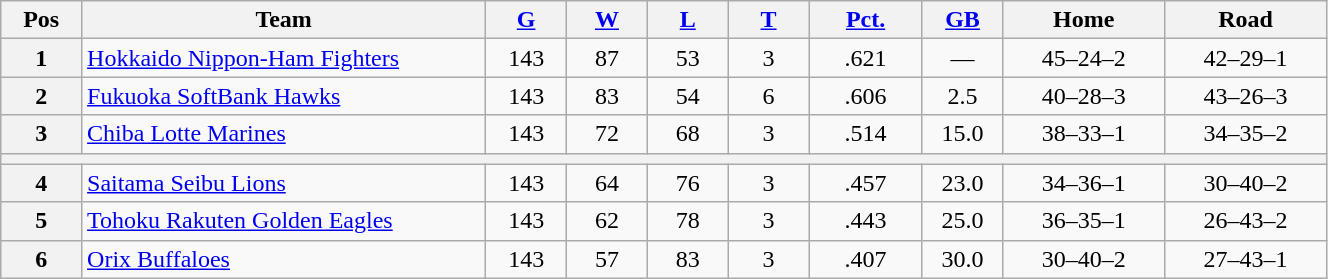<table class="wikitable plainrowheaders"  style="width:70%; text-align:center;">
<tr>
<th scope="col" style="width:5%;">Pos</th>
<th scope="col" style="width:25%;">Team</th>
<th scope="col" style="width:5%;"><a href='#'>G</a></th>
<th scope="col" style="width:5%;"><a href='#'>W</a></th>
<th scope="col" style="width:5%;"><a href='#'>L</a></th>
<th scope="col" style="width:5%;"><a href='#'>T</a></th>
<th scope="col" style="width:7%;"><a href='#'>Pct.</a></th>
<th scope="col" style="width:5%;"><a href='#'>GB</a></th>
<th scope="col" style="width:10%;">Home</th>
<th scope="col" style="width:10%;">Road</th>
</tr>
<tr>
<th>1</th>
<td style="text-align:left;"><a href='#'>Hokkaido Nippon-Ham Fighters</a></td>
<td>143</td>
<td>87</td>
<td>53</td>
<td>3</td>
<td>.621</td>
<td>—</td>
<td>45–24–2</td>
<td>42–29–1</td>
</tr>
<tr>
<th>2</th>
<td style="text-align:left;"><a href='#'>Fukuoka SoftBank Hawks</a></td>
<td>143</td>
<td>83</td>
<td>54</td>
<td>6</td>
<td>.606</td>
<td>2.5</td>
<td>40–28–3</td>
<td>43–26–3</td>
</tr>
<tr>
<th>3</th>
<td style="text-align:left;"><a href='#'>Chiba Lotte Marines</a></td>
<td>143</td>
<td>72</td>
<td>68</td>
<td>3</td>
<td>.514</td>
<td>15.0</td>
<td>38–33–1</td>
<td>34–35–2</td>
</tr>
<tr>
<th colspan="10"></th>
</tr>
<tr>
<th>4</th>
<td style="text-align:left;"><a href='#'>Saitama Seibu Lions</a></td>
<td>143</td>
<td>64</td>
<td>76</td>
<td>3</td>
<td>.457</td>
<td>23.0</td>
<td>34–36–1</td>
<td>30–40–2</td>
</tr>
<tr>
<th>5</th>
<td style="text-align:left;"><a href='#'>Tohoku Rakuten Golden Eagles</a></td>
<td>143</td>
<td>62</td>
<td>78</td>
<td>3</td>
<td>.443</td>
<td>25.0</td>
<td>36–35–1</td>
<td>26–43–2</td>
</tr>
<tr>
<th>6</th>
<td style="text-align:left;"><a href='#'>Orix Buffaloes</a></td>
<td>143</td>
<td>57</td>
<td>83</td>
<td>3</td>
<td>.407</td>
<td>30.0</td>
<td>30–40–2</td>
<td>27–43–1</td>
</tr>
</table>
